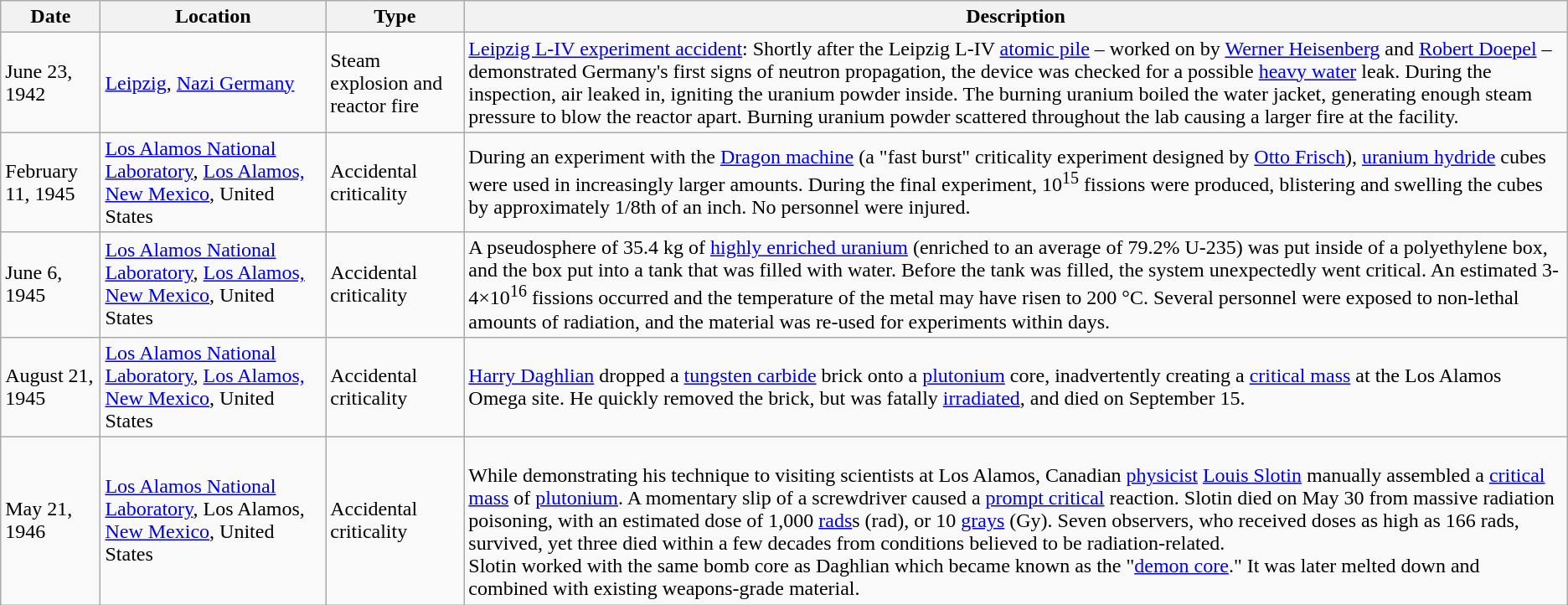<table class="wikitable toptextcells">
<tr>
<th>Date</th>
<th>Location</th>
<th>Type</th>
<th>Description</th>
</tr>
<tr>
<td>June 23, 1942</td>
<td><a href='#'>Leipzig</a>, <a href='#'>Nazi Germany</a></td>
<td>Steam explosion and reactor fire</td>
<td><a href='#'>Leipzig L-IV experiment accident</a>: Shortly after the Leipzig L-IV <a href='#'>atomic pile</a> – worked on by <a href='#'>Werner Heisenberg</a> and <a href='#'>Robert Doepel</a> – demonstrated Germany's first signs of neutron propagation, the device was checked for a possible <a href='#'>heavy water</a> leak. During the inspection, air leaked in, igniting the uranium powder inside. The burning uranium boiled the water jacket, generating enough steam pressure to blow the reactor apart. Burning uranium powder scattered throughout the lab causing a larger fire at the facility.</td>
</tr>
<tr>
<td>February 11, 1945</td>
<td><a href='#'>Los Alamos National Laboratory</a>, <a href='#'>Los Alamos, New Mexico</a>, United States</td>
<td>Accidental criticality</td>
<td>During an experiment with the <a href='#'>Dragon machine</a> (a "fast burst" criticality experiment designed by <a href='#'>Otto Frisch</a>), <a href='#'>uranium hydride</a> cubes were used in increasingly larger amounts. During the final experiment, 10<sup>15</sup> fissions were produced, blistering and swelling the cubes by approximately 1/8th of an inch. No personnel were injured.</td>
</tr>
<tr>
<td>June 6, 1945</td>
<td><a href='#'>Los Alamos National Laboratory</a>, <a href='#'>Los Alamos, New Mexico</a>, United States</td>
<td>Accidental criticality</td>
<td>A pseudosphere of 35.4 kg of <a href='#'>highly enriched uranium</a> (enriched to an average of 79.2% U-235) was put inside of a polyethylene box, and the box put into a tank that was filled with water. Before the tank was filled, the system unexpectedly went critical. An estimated 3-4×10<sup>16</sup> fissions occurred and the temperature of the metal may have risen to 200 °C. Several personnel were exposed to non-lethal amounts of radiation, and the material was re-used for experiments within days.</td>
</tr>
<tr>
<td>August 21, 1945</td>
<td><a href='#'>Los Alamos National Laboratory</a>, <a href='#'>Los Alamos, New Mexico</a>, United States</td>
<td>Accidental criticality</td>
<td><a href='#'>Harry Daghlian</a> dropped a <a href='#'>tungsten carbide</a> brick onto a <a href='#'>plutonium</a> core, inadvertently creating a <a href='#'>critical mass</a> at the Los Alamos Omega site. He quickly removed the brick, but was fatally <a href='#'>irradiated</a>, and died on September 15.</td>
</tr>
<tr>
<td>May 21, 1946</td>
<td><a href='#'>Los Alamos National Laboratory</a>, Los Alamos, <a href='#'>New Mexico</a>, United States</td>
<td>Accidental criticality</td>
<td><br>While demonstrating his technique to visiting scientists at Los Alamos, Canadian <a href='#'>physicist</a> <a href='#'>Louis Slotin</a> manually assembled a <a href='#'>critical mass</a> of <a href='#'>plutonium</a>. A momentary slip of a screwdriver caused a <a href='#'>prompt critical</a> reaction. Slotin died on May 30 from massive radiation poisoning, with an estimated dose of 1,000 <a href='#'>rads</a>s (rad), or 10 <a href='#'>grays</a> (Gy). Seven observers, who received doses as high as 166 rads, survived, yet three died within a few decades from conditions believed to be radiation-related.<br>Slotin worked with the same bomb core as Daghlian which became known as the "<a href='#'>demon core</a>." It was later melted down and combined with existing weapons-grade material.</td>
</tr>
</table>
